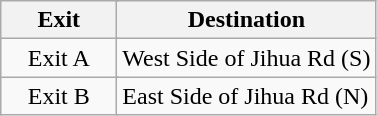<table class="wikitable">
<tr>
<th style="width:70px" colspan="2">Exit</th>
<th>Destination</th>
</tr>
<tr>
<td align="center" colspan="2">Exit A</td>
<td>West Side of Jihua Rd (S)</td>
</tr>
<tr>
<td align="center" colspan="2">Exit B</td>
<td>East Side of Jihua Rd (N)</td>
</tr>
</table>
